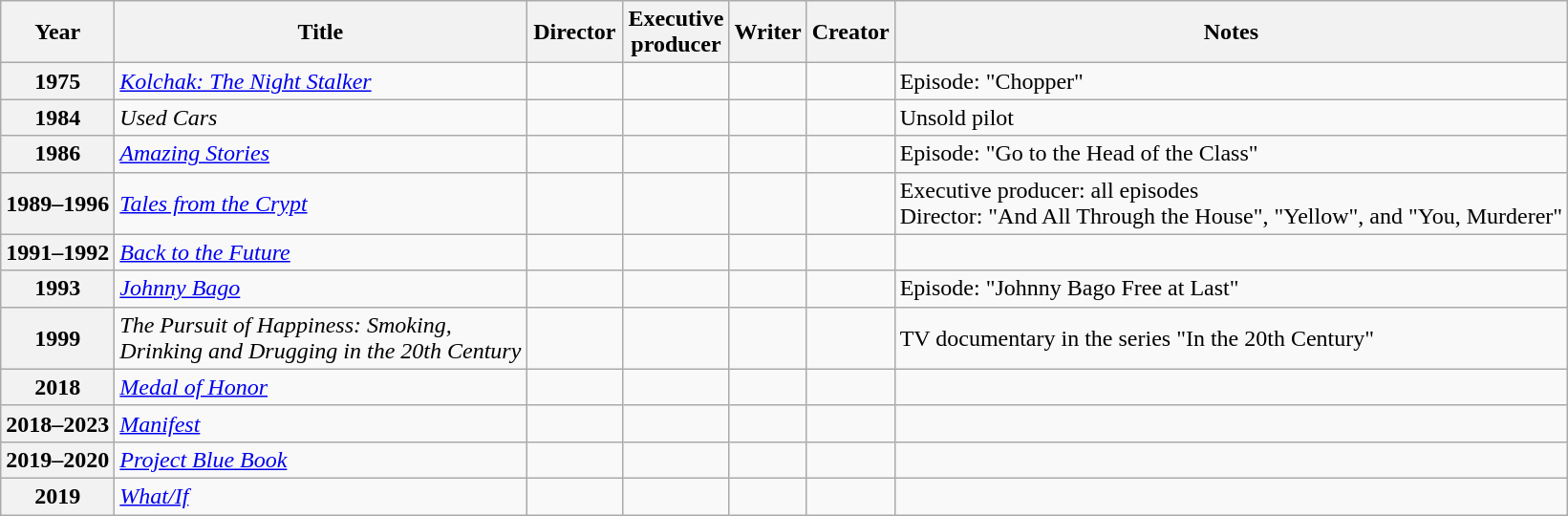<table class="wikitable plainrowheaders">
<tr>
<th scope="col">Year</th>
<th scope="col">Title</th>
<th scope="col" width="60">Director</th>
<th scope="col" width="60">Executive<br>producer</th>
<th scope="col">Writer</th>
<th scope="col">Creator</th>
<th scope="col">Notes</th>
</tr>
<tr>
<th scope="row">1975</th>
<td><em><a href='#'>Kolchak: The Night Stalker</a></em></td>
<td></td>
<td></td>
<td></td>
<td></td>
<td>Episode: "Chopper"</td>
</tr>
<tr>
<th scope="row">1984</th>
<td><em>Used Cars</em></td>
<td></td>
<td></td>
<td></td>
<td></td>
<td>Unsold pilot</td>
</tr>
<tr>
<th scope="row">1986</th>
<td><em><a href='#'>Amazing Stories</a></em></td>
<td></td>
<td></td>
<td></td>
<td></td>
<td>Episode: "Go to the Head of the Class"</td>
</tr>
<tr>
<th scope="row">1989–1996</th>
<td><em><a href='#'>Tales from the Crypt</a></em></td>
<td></td>
<td></td>
<td></td>
<td></td>
<td>Executive producer: all episodes<br>Director: "And All Through the House", "Yellow", and "You, Murderer"</td>
</tr>
<tr>
<th scope="row">1991–1992</th>
<td><a href='#'><em>Back to the Future</em></a></td>
<td></td>
<td></td>
<td></td>
<td></td>
<td></td>
</tr>
<tr>
<th scope="row">1993</th>
<td><em><a href='#'>Johnny Bago</a></em></td>
<td></td>
<td></td>
<td></td>
<td></td>
<td>Episode: "Johnny Bago Free at Last"</td>
</tr>
<tr>
<th scope="row">1999</th>
<td><em>The Pursuit of Happiness: Smoking,<br>Drinking and Drugging in the 20th Century</em></td>
<td></td>
<td></td>
<td></td>
<td></td>
<td>TV documentary in the series "In the 20th Century"</td>
</tr>
<tr>
<th scope="row">2018</th>
<td><em><a href='#'>Medal of Honor</a></em></td>
<td></td>
<td></td>
<td></td>
<td></td>
<td></td>
</tr>
<tr>
<th scope="row">2018–2023</th>
<td><em><a href='#'>Manifest</a></em></td>
<td></td>
<td></td>
<td></td>
<td></td>
<td></td>
</tr>
<tr>
<th scope="row">2019–2020</th>
<td><em><a href='#'>Project Blue Book</a></em></td>
<td></td>
<td></td>
<td></td>
<td></td>
<td></td>
</tr>
<tr>
<th scope="row">2019</th>
<td><em><a href='#'>What/If</a></em></td>
<td></td>
<td></td>
<td></td>
<td></td>
<td></td>
</tr>
</table>
